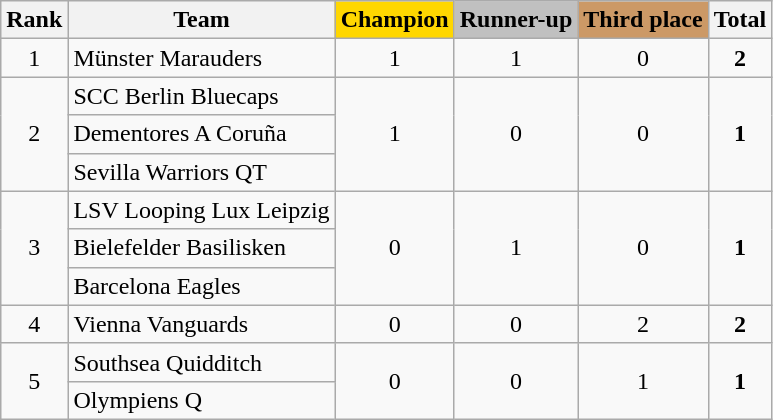<table class="wikitable sortable" style="text-align:center;">
<tr>
<th>Rank</th>
<th>Team</th>
<th style="background:gold;">Champion</th>
<th style="background:silver;">Runner-up</th>
<th style="background:#c96;">Third place</th>
<th>Total</th>
</tr>
<tr>
<td rowspan=1>1</td>
<td style="text-align:left;"> Münster Marauders</td>
<td rowspan=1>1</td>
<td rowspan=1>1</td>
<td rowspan=1>0</td>
<td rowspan=1><strong>2</strong></td>
</tr>
<tr>
<td rowspan="3">2</td>
<td style="text-align:left;"> SCC Berlin Bluecaps</td>
<td rowspan="3">1</td>
<td rowspan="3">0</td>
<td rowspan="3">0</td>
<td rowspan="3"><strong>1</strong></td>
</tr>
<tr>
<td style="text-align:left;"> Dementores A Coruña</td>
</tr>
<tr>
<td style="text-align:left;">  Sevilla Warriors QT</td>
</tr>
<tr>
<td rowspan=3>3</td>
<td style="text-align:left;"> LSV Looping Lux Leipzig</td>
<td rowspan=3>0</td>
<td rowspan=3>1</td>
<td rowspan=3>0</td>
<td rowspan=3><strong>1</strong></td>
</tr>
<tr>
<td style="text-align:left;"> Bielefelder Basilisken</td>
</tr>
<tr>
<td style="text-align:left;"> Barcelona Eagles</td>
</tr>
<tr>
<td rowspan=1>4</td>
<td style="text-align:left;"> Vienna Vanguards</td>
<td rowspan=1>0</td>
<td rowspan=1>0</td>
<td rowspan=1>2</td>
<td rowspan=1><strong>2</strong></td>
</tr>
<tr>
<td rowspan=2>5</td>
<td style="text-align:left;"> Southsea Quidditch</td>
<td rowspan=2>0</td>
<td rowspan=2>0</td>
<td rowspan=2>1</td>
<td rowspan=2><strong>1</strong></td>
</tr>
<tr>
<td style="text-align:left;"> Olympiens Q</td>
</tr>
</table>
